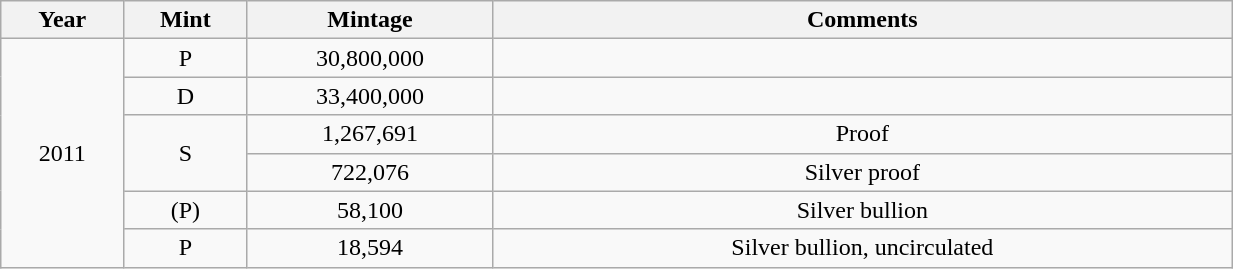<table class="wikitable sortable" style="min-width:65%; text-align:center;">
<tr>
<th width="10%">Year</th>
<th width="10%">Mint</th>
<th width="20%">Mintage</th>
<th width="60%">Comments</th>
</tr>
<tr>
<td rowspan="6">2011</td>
<td>P</td>
<td>30,800,000</td>
<td></td>
</tr>
<tr>
<td>D</td>
<td>33,400,000</td>
<td></td>
</tr>
<tr>
<td rowspan="2">S</td>
<td>1,267,691</td>
<td>Proof</td>
</tr>
<tr>
<td>722,076</td>
<td>Silver proof</td>
</tr>
<tr>
<td>(P)</td>
<td>58,100</td>
<td>Silver bullion</td>
</tr>
<tr>
<td>P</td>
<td>18,594</td>
<td>Silver bullion, uncirculated</td>
</tr>
</table>
